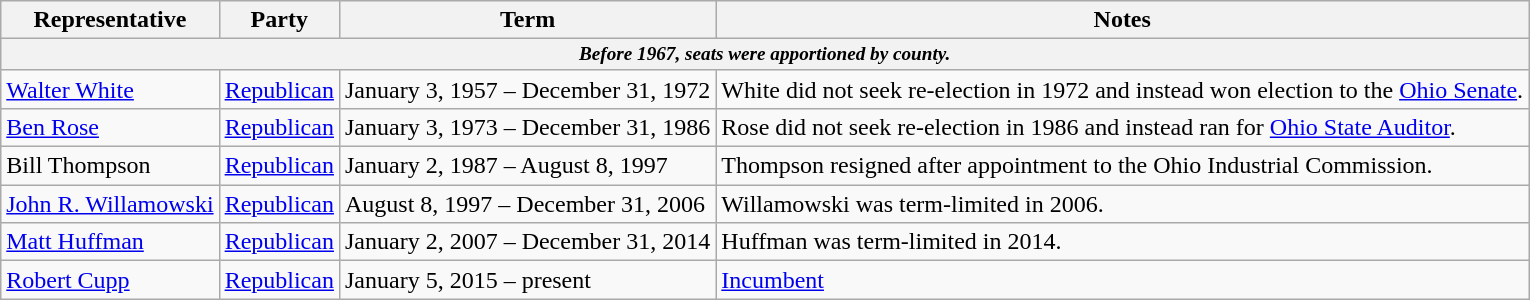<table class=wikitable>
<tr valign=bottom>
<th>Representative</th>
<th>Party</th>
<th>Term</th>
<th>Notes</th>
</tr>
<tr>
<th colspan=5 style="font-size: 80%;"><em>Before 1967, seats were apportioned by county.</em></th>
</tr>
<tr>
<td><a href='#'>Walter White</a></td>
<td><a href='#'>Republican</a></td>
<td>January 3, 1957 – December 31, 1972</td>
<td>White did not seek re-election in 1972 and instead won election to the <a href='#'>Ohio Senate</a>.</td>
</tr>
<tr>
<td><a href='#'>Ben Rose</a></td>
<td><a href='#'>Republican</a></td>
<td>January 3, 1973 – December 31, 1986</td>
<td>Rose did not seek re-election in 1986 and instead ran for <a href='#'>Ohio State Auditor</a>.</td>
</tr>
<tr>
<td>Bill Thompson</td>
<td><a href='#'>Republican</a></td>
<td>January 2, 1987 – August 8, 1997</td>
<td>Thompson resigned after appointment to the Ohio Industrial Commission.</td>
</tr>
<tr>
<td><a href='#'>John R. Willamowski</a></td>
<td><a href='#'>Republican</a></td>
<td>August 8, 1997 – December 31, 2006</td>
<td>Willamowski was term-limited in 2006.</td>
</tr>
<tr>
<td><a href='#'>Matt Huffman</a></td>
<td><a href='#'>Republican</a></td>
<td>January 2, 2007 – December 31, 2014</td>
<td>Huffman was term-limited in 2014.</td>
</tr>
<tr>
<td><a href='#'>Robert Cupp</a></td>
<td><a href='#'>Republican</a></td>
<td>January 5, 2015 – present</td>
<td><a href='#'>Incumbent</a></td>
</tr>
</table>
